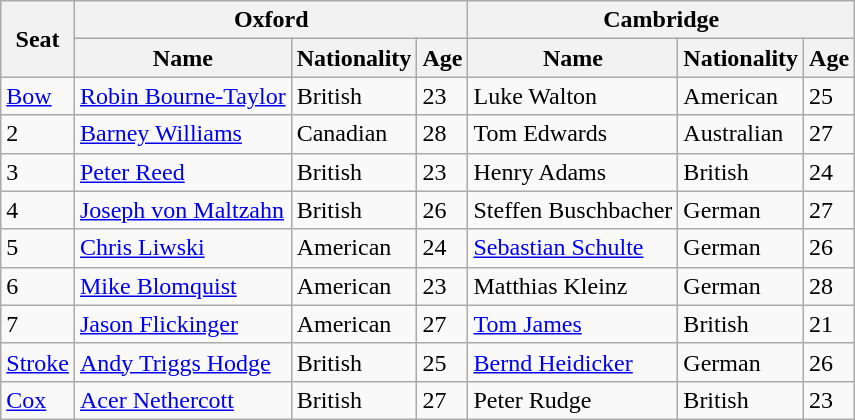<table class=wikitable>
<tr>
<th rowspan="2">Seat</th>
<th colspan="3">Oxford <br> </th>
<th colspan="3">Cambridge <br> </th>
</tr>
<tr>
<th>Name</th>
<th>Nationality</th>
<th>Age</th>
<th>Name</th>
<th>Nationality</th>
<th>Age</th>
</tr>
<tr>
<td><a href='#'>Bow</a></td>
<td><a href='#'>Robin Bourne-Taylor</a></td>
<td>British</td>
<td>23</td>
<td>Luke Walton</td>
<td>American</td>
<td>25</td>
</tr>
<tr>
<td>2</td>
<td><a href='#'>Barney Williams</a></td>
<td>Canadian</td>
<td>28</td>
<td>Tom Edwards</td>
<td>Australian</td>
<td>27</td>
</tr>
<tr>
<td>3</td>
<td><a href='#'>Peter Reed</a></td>
<td>British</td>
<td>23</td>
<td>Henry Adams</td>
<td>British</td>
<td>24</td>
</tr>
<tr>
<td>4</td>
<td><a href='#'>Joseph von Maltzahn</a></td>
<td>British</td>
<td>26</td>
<td>Steffen Buschbacher</td>
<td>German</td>
<td>27</td>
</tr>
<tr>
<td>5</td>
<td><a href='#'>Chris Liwski</a></td>
<td>American</td>
<td>24</td>
<td><a href='#'>Sebastian Schulte</a></td>
<td>German</td>
<td>26</td>
</tr>
<tr>
<td>6</td>
<td><a href='#'>Mike Blomquist</a></td>
<td>American</td>
<td>23</td>
<td>Matthias Kleinz</td>
<td>German</td>
<td>28</td>
</tr>
<tr>
<td>7</td>
<td><a href='#'>Jason Flickinger</a></td>
<td>American</td>
<td>27</td>
<td><a href='#'>Tom James</a></td>
<td>British</td>
<td>21</td>
</tr>
<tr>
<td><a href='#'>Stroke</a></td>
<td><a href='#'>Andy Triggs Hodge</a></td>
<td>British</td>
<td>25</td>
<td><a href='#'>Bernd Heidicker</a></td>
<td>German</td>
<td>26</td>
</tr>
<tr>
<td><a href='#'>Cox</a></td>
<td><a href='#'>Acer Nethercott</a></td>
<td>British</td>
<td>27</td>
<td>Peter Rudge</td>
<td>British</td>
<td>23</td>
</tr>
</table>
